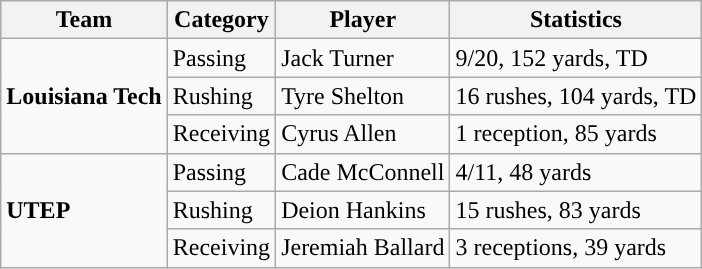<table class="wikitable" style="float: left;">
<tr>
<th>Team</th>
<th>Category</th>
<th>Player</th>
<th>Statistics</th>
</tr>
<tr>
<td rowspan=3><strong>Louisiana Tech</strong></td>
<td>Passing</td>
<td>Jack Turner</td>
<td>9/20, 152 yards, TD</td>
</tr>
<tr>
<td>Rushing</td>
<td>Tyre Shelton</td>
<td>16 rushes, 104 yards, TD</td>
</tr>
<tr>
<td>Receiving</td>
<td>Cyrus Allen</td>
<td>1 reception, 85 yards</td>
</tr>
<tr>
<td rowspan=3><strong>UTEP</strong></td>
<td>Passing</td>
<td>Cade McConnell</td>
<td>4/11, 48 yards</td>
</tr>
<tr>
<td>Rushing</td>
<td>Deion Hankins</td>
<td>15 rushes, 83 yards</td>
</tr>
<tr>
<td>Receiving</td>
<td>Jeremiah Ballard</td>
<td>3 receptions, 39 yards</td>
</tr>
</table>
